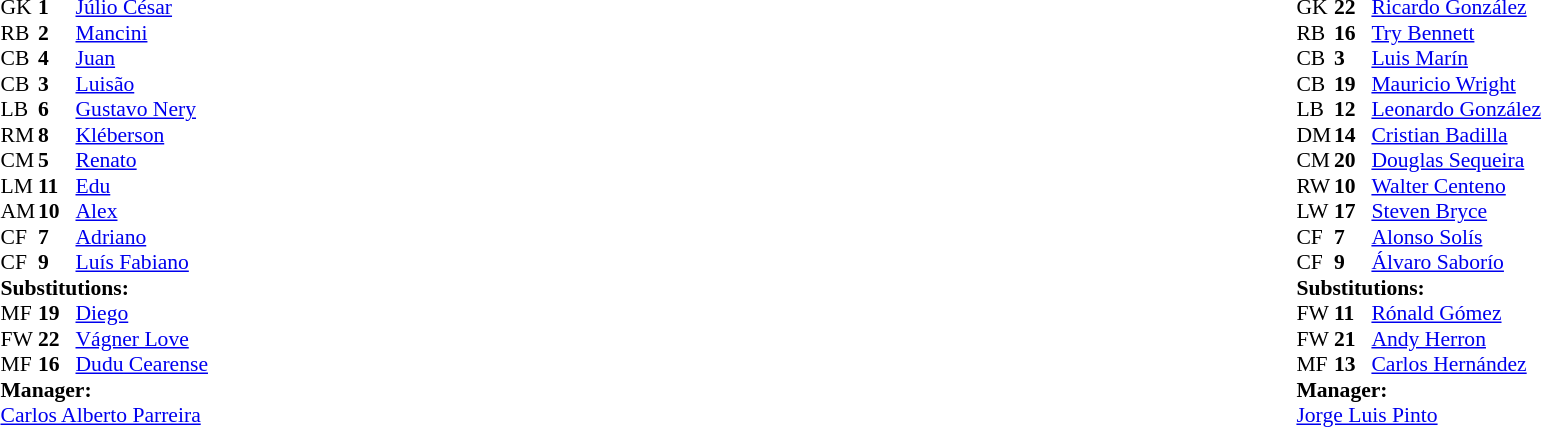<table width="100%">
<tr>
<td valign="top" width="50%"><br><table style="font-size: 90%" cellspacing="0" cellpadding="0">
<tr>
<th width=25></th>
<th width=25></th>
</tr>
<tr>
<td>GK</td>
<td><strong>1</strong></td>
<td><a href='#'>Júlio César</a></td>
</tr>
<tr>
<td>RB</td>
<td><strong>2</strong></td>
<td><a href='#'>Mancini</a></td>
</tr>
<tr>
<td>CB</td>
<td><strong>4</strong></td>
<td><a href='#'>Juan</a></td>
</tr>
<tr>
<td>CB</td>
<td><strong>3</strong></td>
<td><a href='#'>Luisão</a></td>
</tr>
<tr>
<td>LB</td>
<td><strong>6</strong></td>
<td><a href='#'>Gustavo Nery</a></td>
</tr>
<tr>
<td>RM</td>
<td><strong>8</strong></td>
<td><a href='#'>Kléberson</a></td>
<td></td>
<td></td>
</tr>
<tr>
<td>CM</td>
<td><strong>5</strong></td>
<td><a href='#'>Renato</a></td>
</tr>
<tr>
<td>LM</td>
<td><strong>11</strong></td>
<td><a href='#'>Edu</a></td>
<td></td>
<td></td>
</tr>
<tr>
<td>AM</td>
<td><strong>10</strong></td>
<td><a href='#'>Alex</a></td>
</tr>
<tr>
<td>CF</td>
<td><strong>7</strong></td>
<td><a href='#'>Adriano</a></td>
</tr>
<tr>
<td>CF</td>
<td><strong>9</strong></td>
<td><a href='#'>Luís Fabiano</a></td>
<td></td>
<td></td>
</tr>
<tr>
<td colspan=3><strong>Substitutions:</strong></td>
</tr>
<tr>
<td>MF</td>
<td><strong>19</strong></td>
<td><a href='#'>Diego</a></td>
<td></td>
<td></td>
</tr>
<tr>
<td>FW</td>
<td><strong>22</strong></td>
<td><a href='#'>Vágner Love</a></td>
<td></td>
<td></td>
</tr>
<tr>
<td>MF</td>
<td><strong>16</strong></td>
<td><a href='#'>Dudu Cearense</a> </td>
<td></td>
<td></td>
</tr>
<tr>
<td colspan=3><strong>Manager:</strong></td>
</tr>
<tr>
<td colspan="4"><a href='#'>Carlos Alberto Parreira</a></td>
</tr>
</table>
</td>
<td valign="top"></td>
<td valign="top" width="50%"><br><table style="font-size: 90%" cellspacing="0" cellpadding="0" align="center">
<tr>
<th width=25></th>
<th width=25></th>
</tr>
<tr>
<td>GK</td>
<td><strong>22</strong></td>
<td><a href='#'>Ricardo González</a></td>
</tr>
<tr>
<td>RB</td>
<td><strong>16</strong></td>
<td><a href='#'>Try Bennett</a></td>
</tr>
<tr>
<td>CB</td>
<td><strong>3</strong></td>
<td><a href='#'>Luis Marín</a></td>
</tr>
<tr>
<td>CB</td>
<td><strong>19</strong></td>
<td><a href='#'>Mauricio Wright</a></td>
</tr>
<tr>
<td>LB</td>
<td><strong>12</strong></td>
<td><a href='#'>Leonardo González</a></td>
</tr>
<tr>
<td>DM</td>
<td><strong>14</strong></td>
<td><a href='#'>Cristian Badilla</a></td>
<td></td>
<td></td>
</tr>
<tr>
<td>CM</td>
<td><strong>20</strong></td>
<td><a href='#'>Douglas Sequeira</a></td>
</tr>
<tr>
<td>RW</td>
<td><strong>10</strong></td>
<td><a href='#'>Walter Centeno</a></td>
</tr>
<tr>
<td>LW</td>
<td><strong>17</strong></td>
<td><a href='#'>Steven Bryce</a></td>
</tr>
<tr>
<td>CF</td>
<td><strong>7</strong></td>
<td><a href='#'>Alonso Solís</a></td>
<td></td>
<td></td>
</tr>
<tr>
<td>CF</td>
<td><strong>9</strong></td>
<td><a href='#'>Álvaro Saborío</a></td>
<td></td>
<td></td>
</tr>
<tr>
<td colspan=3><strong>Substitutions:</strong></td>
</tr>
<tr>
<td>FW</td>
<td><strong>11</strong></td>
<td><a href='#'>Rónald Gómez</a></td>
<td></td>
<td></td>
</tr>
<tr>
<td>FW</td>
<td><strong>21</strong></td>
<td><a href='#'>Andy Herron</a></td>
<td></td>
<td></td>
</tr>
<tr>
<td>MF</td>
<td><strong>13</strong></td>
<td><a href='#'>Carlos Hernández</a></td>
<td></td>
<td></td>
</tr>
<tr>
<td colspan=3><strong>Manager:</strong></td>
</tr>
<tr>
<td colspan="4"> <a href='#'>Jorge Luis Pinto</a></td>
</tr>
</table>
</td>
</tr>
</table>
